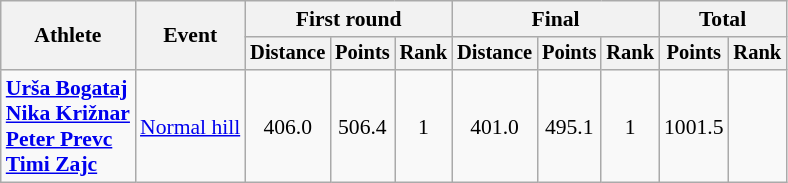<table class="wikitable" style="font-size:90%">
<tr>
<th rowspan=2>Athlete</th>
<th rowspan=2>Event</th>
<th colspan=3>First round</th>
<th colspan=3>Final</th>
<th colspan=2>Total</th>
</tr>
<tr style="font-size:95%">
<th>Distance</th>
<th>Points</th>
<th>Rank</th>
<th>Distance</th>
<th>Points</th>
<th>Rank</th>
<th>Points</th>
<th>Rank</th>
</tr>
<tr align=center>
<td align=left><strong><a href='#'>Urša Bogataj</a><br><a href='#'>Nika Križnar</a><br><a href='#'>Peter Prevc</a><br><a href='#'>Timi Zajc</a></strong></td>
<td align=left><a href='#'>Normal hill</a></td>
<td>406.0</td>
<td>506.4</td>
<td>1</td>
<td>401.0</td>
<td>495.1</td>
<td>1</td>
<td>1001.5</td>
<td></td>
</tr>
</table>
